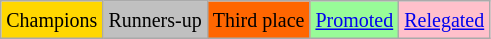<table class="wikitable">
<tr>
<td bgcolor=gold><small>Champions</small></td>
<td bgcolor=silver><small>Runners-up</small></td>
<td bgcolor=ff6600><small>Third place</small></td>
<td bgcolor=PaleGreen><small><a href='#'>Promoted</a></small></td>
<td bgcolor=Pink><small><a href='#'>Relegated</a></small></td>
</tr>
</table>
